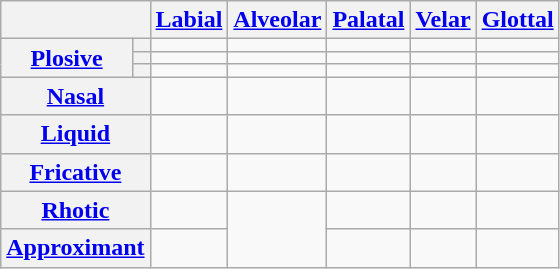<table class="wikitable" style=text-align:center>
<tr>
<th colspan=2></th>
<th><a href='#'>Labial</a></th>
<th><a href='#'>Alveolar</a></th>
<th><a href='#'>Palatal</a></th>
<th><a href='#'>Velar</a></th>
<th><a href='#'>Glottal</a></th>
</tr>
<tr>
<th rowspan=3><a href='#'>Plosive</a></th>
<th></th>
<td></td>
<td></td>
<td></td>
<td></td>
<td></td>
</tr>
<tr>
<th></th>
<td></td>
<td></td>
<td></td>
<td></td>
<td></td>
</tr>
<tr>
<th></th>
<td></td>
<td></td>
<td></td>
<td></td>
<td></td>
</tr>
<tr>
<th colspan=2><a href='#'>Nasal</a></th>
<td></td>
<td></td>
<td></td>
<td></td>
<td></td>
</tr>
<tr>
<th colspan=2><a href='#'>Liquid</a></th>
<td></td>
<td></td>
<td></td>
<td></td>
<td></td>
</tr>
<tr>
<th colspan=2><a href='#'>Fricative</a></th>
<td></td>
<td></td>
<td></td>
<td></td>
<td></td>
</tr>
<tr>
<th colspan="2"><a href='#'>Rhotic</a></th>
<td></td>
<td rowspan="2"></td>
<td></td>
<td></td>
<td></td>
</tr>
<tr>
<th colspan=2><a href='#'>Approximant</a></th>
<td></td>
<td></td>
<td></td>
<td></td>
</tr>
</table>
